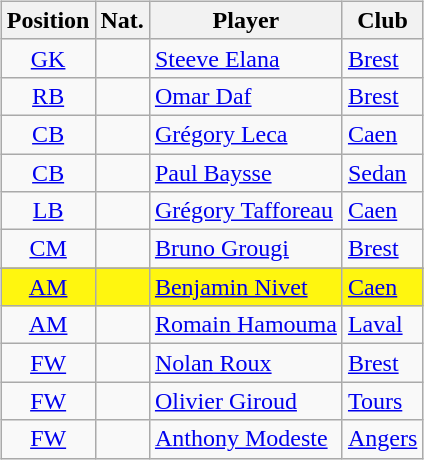<table style="width:100%;">
<tr>
<td width="50%"><br><table class="sortable wikitable" style="text-align: center;">
<tr>
<th>Position</th>
<th>Nat.</th>
<th>Player</th>
<th>Club</th>
</tr>
<tr>
<td><a href='#'>GK</a></td>
<td></td>
<td align=left><a href='#'>Steeve Elana</a></td>
<td align=left><a href='#'>Brest</a></td>
</tr>
<tr>
<td><a href='#'>RB</a></td>
<td></td>
<td align=left><a href='#'>Omar Daf</a></td>
<td align=left><a href='#'>Brest</a></td>
</tr>
<tr>
<td><a href='#'>CB</a></td>
<td></td>
<td align=left><a href='#'>Grégory Leca</a></td>
<td align=left><a href='#'>Caen</a></td>
</tr>
<tr>
<td><a href='#'>CB</a></td>
<td></td>
<td align=left><a href='#'>Paul Baysse</a></td>
<td align=left><a href='#'>Sedan</a></td>
</tr>
<tr>
<td><a href='#'>LB</a></td>
<td></td>
<td align=left><a href='#'>Grégory Tafforeau</a></td>
<td align=left><a href='#'>Caen</a></td>
</tr>
<tr>
<td><a href='#'>CM</a></td>
<td></td>
<td align=left><a href='#'>Bruno Grougi</a></td>
<td align=left><a href='#'>Brest</a></td>
</tr>
<tr>
</tr>
<tr bgcolor=#FFF60F>
<td><a href='#'>AM</a></td>
<td></td>
<td align=left><a href='#'>Benjamin Nivet</a></td>
<td align=left><a href='#'>Caen</a></td>
</tr>
<tr>
<td><a href='#'>AM</a></td>
<td></td>
<td align=left><a href='#'>Romain Hamouma</a></td>
<td align=left><a href='#'>Laval</a></td>
</tr>
<tr>
<td><a href='#'>FW</a></td>
<td></td>
<td align=left><a href='#'>Nolan Roux</a></td>
<td align=left><a href='#'>Brest</a></td>
</tr>
<tr>
<td><a href='#'>FW</a></td>
<td></td>
<td align=left><a href='#'>Olivier Giroud</a></td>
<td align=left><a href='#'>Tours</a></td>
</tr>
<tr>
<td><a href='#'>FW</a></td>
<td></td>
<td align=left><a href='#'>Anthony Modeste</a></td>
<td align=left><a href='#'>Angers</a></td>
</tr>
</table>
</td>
<td width="50%"><br><div>












</div></td>
</tr>
</table>
